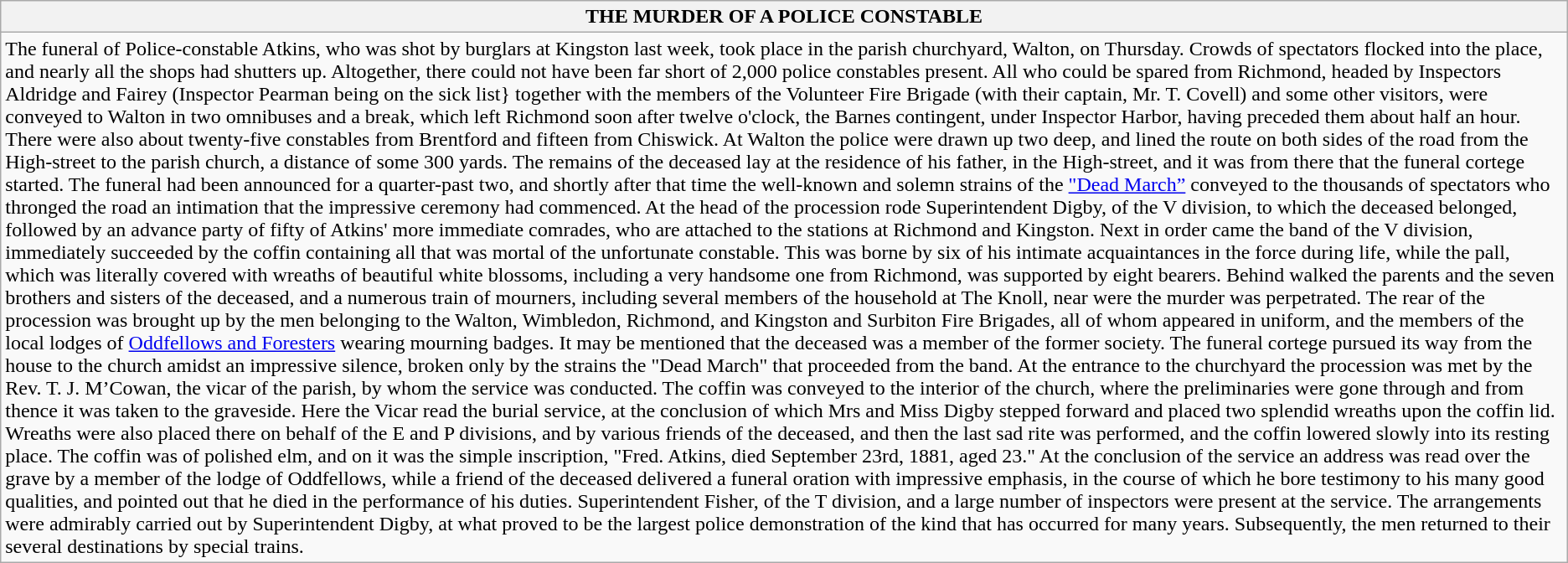<table class="wikitable">
<tr>
<th>THE MURDER OF A POLICE CONSTABLE</th>
</tr>
<tr>
<td>The funeral of Police-constable Atkins, who was shot by burglars at Kingston last week, took place in the parish churchyard, Walton, on Thursday. Crowds of spectators flocked into the place, and nearly all the shops had shutters up. Altogether, there could not have been far short of 2,000 police constables present. All who could be spared from Richmond, headed by Inspectors Aldridge and Fairey (Inspector Pearman being on the sick list} together with the members of the Volunteer Fire Brigade (with their captain, Mr. T. Covell) and some other visitors, were conveyed to Walton in two omnibuses and a break, which left Richmond soon after twelve o'clock, the Barnes contingent, under Inspector Harbor, having preceded them about half an hour. There were also about twenty-five constables from Brentford and fifteen from Chiswick. At Walton the police were drawn up two deep, and lined the route on both sides of the road from the High-street to the parish church, a distance of some 300 yards. The remains of the deceased lay at the residence of his father, in the High-street, and it was from there that the funeral cortege started. The funeral had been announced for a quarter-past two, and shortly after that time the well-known and solemn strains of the <a href='#'>"Dead March”</a> conveyed to the thousands of spectators who thronged the road an intimation that the impressive ceremony had commenced. At the head of the procession rode Superintendent Digby, of the V division, to which the deceased belonged, followed by an advance party of fifty of Atkins' more immediate comrades, who are attached to the stations at Richmond and Kingston. Next in order came the band of the V division, immediately succeeded by the coffin containing all that was mortal of the unfortunate constable. This was borne by six of his intimate acquaintances in the force during life, while the pall, which was literally covered with wreaths of beautiful white blossoms, including a very handsome one from Richmond, was supported by eight bearers. Behind walked the parents and the seven brothers and sisters of the deceased, and a numerous train of mourners, including several members of the household at The Knoll, near were the murder was perpetrated. The rear of the procession was brought up by the men belonging to the Walton, Wimbledon, Richmond, and Kingston and Surbiton Fire Brigades, all of whom appeared in uniform, and the members of the local lodges of <a href='#'>Oddfellows and Foresters</a> wearing mourning badges. It may be mentioned that the deceased was a member of the former society. The funeral cortege pursued its way from the house to the church amidst an impressive silence, broken only by the strains the "Dead March" that proceeded from the band. At the entrance to the churchyard the procession was met by the Rev. T. J. M’Cowan, the vicar of the parish, by whom the service was conducted. The coffin was conveyed to the interior of the church, where the preliminaries were gone through and from thence it was taken to the graveside. Here the Vicar read the burial service, at the conclusion of which Mrs and Miss Digby stepped forward and placed two splendid wreaths upon the coffin lid. Wreaths were also placed there on behalf of the E and P divisions, and by various friends of the deceased, and then the last sad rite was performed, and the coffin lowered slowly into its resting place. The coffin was of polished elm, and on it was the simple inscription, "Fred. Atkins, died September 23rd, 1881, aged 23."  At the conclusion of the service an address was read over the grave by a member of the lodge of Oddfellows, while a friend of the deceased delivered a funeral oration with impressive emphasis, in the course of which he bore testimony to his many good qualities, and pointed out that he died in the performance of his duties. Superintendent Fisher, of the T division, and a large number of inspectors were present at the service. The arrangements were admirably carried out by Superintendent Digby, at what proved to be the largest police demonstration of the kind that has occurred for many years. Subsequently, the men returned to their several destinations by special trains.</td>
</tr>
</table>
